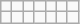<table class="wikitable">
<tr>
<td></td>
<td></td>
<td></td>
<td></td>
<td></td>
<td></td>
<td></td>
</tr>
<tr>
<td></td>
<td></td>
<td></td>
<td></td>
<td></td>
<td></td>
<td></td>
</tr>
</table>
